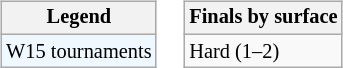<table>
<tr valign=top>
<td><br><table class="wikitable" style="font-size:85%">
<tr>
<th>Legend</th>
</tr>
<tr style="background:#f0f8ff;">
<td>W15 tournaments</td>
</tr>
</table>
</td>
<td><br><table class="wikitable" style="font-size:85%">
<tr>
<th>Finals by surface</th>
</tr>
<tr>
<td>Hard (1–2)</td>
</tr>
</table>
</td>
</tr>
</table>
